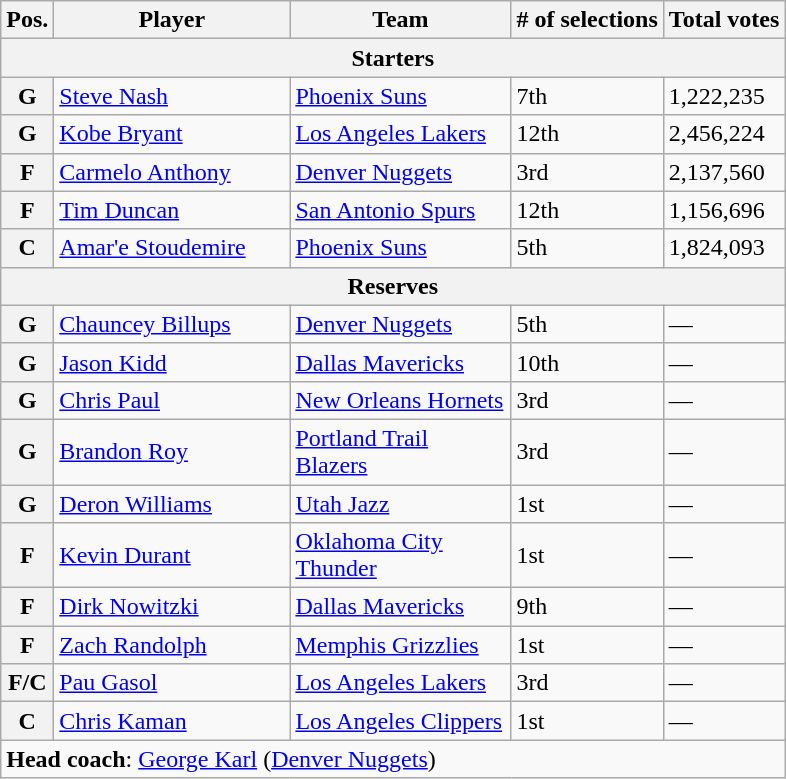<table class="wikitable">
<tr>
<th>Pos.</th>
<th style="width:150px;">Player</th>
<th width=140>Team</th>
<th># of selections</th>
<th>Total votes</th>
</tr>
<tr>
<th colspan="5">Starters</th>
</tr>
<tr>
<th>G</th>
<td><a href='#'>Steve Nash</a></td>
<td><a href='#'>Phoenix Suns</a></td>
<td>7th</td>
<td>1,222,235</td>
</tr>
<tr>
<th>G</th>
<td><a href='#'>Kobe Bryant</a> </td>
<td><a href='#'>Los Angeles Lakers</a></td>
<td>12th</td>
<td>2,456,224</td>
</tr>
<tr>
<th>F</th>
<td><a href='#'>Carmelo Anthony</a></td>
<td><a href='#'>Denver Nuggets</a></td>
<td>3rd</td>
<td>2,137,560</td>
</tr>
<tr>
<th>F</th>
<td><a href='#'>Tim Duncan</a></td>
<td><a href='#'>San Antonio Spurs</a></td>
<td>12th</td>
<td>1,156,696</td>
</tr>
<tr>
<th>C</th>
<td><a href='#'>Amar'e Stoudemire</a></td>
<td><a href='#'>Phoenix Suns</a></td>
<td>5th</td>
<td>1,824,093</td>
</tr>
<tr>
<th colspan="5">Reserves</th>
</tr>
<tr>
<th>G</th>
<td><a href='#'>Chauncey Billups</a></td>
<td><a href='#'>Denver Nuggets</a></td>
<td>5th</td>
<td>—</td>
</tr>
<tr>
<th>G</th>
<td><a href='#'>Jason Kidd</a></td>
<td><a href='#'>Dallas Mavericks</a></td>
<td>10th</td>
<td>—</td>
</tr>
<tr>
<th>G</th>
<td><a href='#'>Chris Paul</a></td>
<td><a href='#'>New Orleans Hornets</a></td>
<td>3rd</td>
<td>—</td>
</tr>
<tr>
<th>G</th>
<td><a href='#'>Brandon Roy</a></td>
<td><a href='#'>Portland Trail Blazers</a></td>
<td>3rd</td>
<td>—</td>
</tr>
<tr>
<th>G</th>
<td><a href='#'>Deron Williams</a></td>
<td><a href='#'>Utah Jazz</a></td>
<td>1st</td>
<td>—</td>
</tr>
<tr>
<th>F</th>
<td><a href='#'>Kevin Durant</a></td>
<td><a href='#'>Oklahoma City Thunder</a></td>
<td>1st</td>
<td>—</td>
</tr>
<tr>
<th>F</th>
<td><a href='#'>Dirk Nowitzki</a></td>
<td><a href='#'>Dallas Mavericks</a></td>
<td>9th</td>
<td>—</td>
</tr>
<tr>
<th>F</th>
<td><a href='#'>Zach Randolph</a></td>
<td><a href='#'>Memphis Grizzlies</a></td>
<td>1st</td>
<td>—</td>
</tr>
<tr>
<th>F/C</th>
<td><a href='#'>Pau Gasol</a></td>
<td><a href='#'>Los Angeles Lakers</a></td>
<td>3rd</td>
<td>—</td>
</tr>
<tr>
<th>C</th>
<td><a href='#'>Chris Kaman</a></td>
<td><a href='#'>Los Angeles Clippers</a></td>
<td>1st</td>
<td>—</td>
</tr>
<tr>
<td colspan="5"><strong>Head coach</strong>: <a href='#'>George Karl</a> (<a href='#'>Denver Nuggets</a>)</td>
</tr>
</table>
